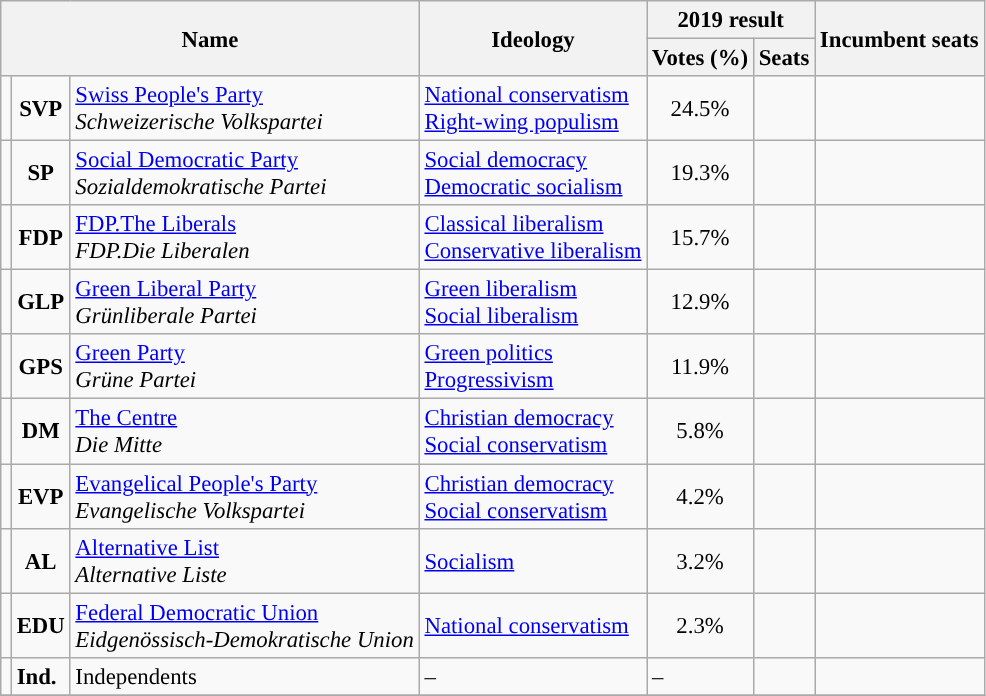<table class="wikitable" style="font-size:95%;">
<tr>
<th colspan="3" rowspan="2">Name</th>
<th rowspan="2">Ideology</th>
<th colspan="2">2019 result</th>
<th rowspan="2">Incumbent seats</th>
</tr>
<tr>
<th>Votes (%)</th>
<th>Seats</th>
</tr>
<tr>
<td style="background:"></td>
<td style="text-align:center;"><strong>SVP</strong></td>
<td><a href='#'>Swiss People's Party</a><br><em>Schweizerische Volkspartei</em></td>
<td><a href='#'>National conservatism</a><br><a href='#'>Right-wing populism</a></td>
<td style="text-align:center;">24.5%</td>
<td></td>
<td></td>
</tr>
<tr>
<td style="background:"></td>
<td style="text-align:center;"><strong>SP</strong></td>
<td><a href='#'>Social Democratic Party</a><br><em>Sozialdemokratische Partei</em></td>
<td><a href='#'>Social democracy</a><br><a href='#'>Democratic socialism</a></td>
<td style="text-align:center;">19.3%</td>
<td></td>
<td></td>
</tr>
<tr>
<td style="background:"></td>
<td style="text-align:center;"><strong>FDP</strong></td>
<td><a href='#'>FDP.The Liberals</a><br><em>FDP.Die Liberalen</em></td>
<td><a href='#'>Classical liberalism</a><br><a href='#'>Conservative liberalism</a></td>
<td style="text-align:center;">15.7%</td>
<td></td>
<td></td>
</tr>
<tr>
<td style="background:"></td>
<td style="text-align:center;"><strong>GLP</strong></td>
<td><a href='#'>Green Liberal Party</a><br><em>Grünliberale Partei</em></td>
<td><a href='#'>Green liberalism</a><br><a href='#'>Social liberalism</a></td>
<td style="text-align:center;">12.9%</td>
<td></td>
<td></td>
</tr>
<tr>
<td style="background:"></td>
<td style="text-align:center;"><strong>GPS</strong></td>
<td><a href='#'>Green Party</a><br><em>Grüne Partei</em></td>
<td><a href='#'>Green politics</a><br><a href='#'>Progressivism</a></td>
<td style="text-align:center;">11.9%</td>
<td></td>
<td></td>
</tr>
<tr>
<td style="background:"></td>
<td style="text-align:center;"><strong>DM</strong></td>
<td><a href='#'>The Centre</a><br><em>Die Mitte</em></td>
<td><a href='#'>Christian democracy</a><br><a href='#'>Social conservatism</a></td>
<td style="text-align:center;">5.8%</td>
<td></td>
<td></td>
</tr>
<tr>
<td style="background:"></td>
<td style="text-align:center;"><strong>EVP</strong></td>
<td><a href='#'>Evangelical People's Party</a><br><em>Evangelische Volkspartei</em></td>
<td><a href='#'>Christian democracy</a><br><a href='#'>Social conservatism</a></td>
<td style="text-align:center;">4.2%</td>
<td></td>
<td></td>
</tr>
<tr>
<td style="background:"></td>
<td style="text-align:center;"><strong>AL</strong></td>
<td><a href='#'>Alternative List</a><br><em>Alternative Liste</em></td>
<td><a href='#'>Socialism</a></td>
<td style="text-align:center;">3.2%</td>
<td></td>
<td></td>
</tr>
<tr>
<td style="background:"></td>
<td style="text-align:center;"><strong>EDU</strong></td>
<td><a href='#'>Federal Democratic Union</a><br><em>Eidgenössisch-Demokratische Union</em></td>
<td><a href='#'>National conservatism</a></td>
<td style="text-align:center;">2.3%</td>
<td></td>
<td></td>
</tr>
<tr>
<td></td>
<td><strong>Ind.</strong></td>
<td>Independents</td>
<td>–</td>
<td>–</td>
<td></td>
<td></td>
</tr>
<tr>
</tr>
</table>
